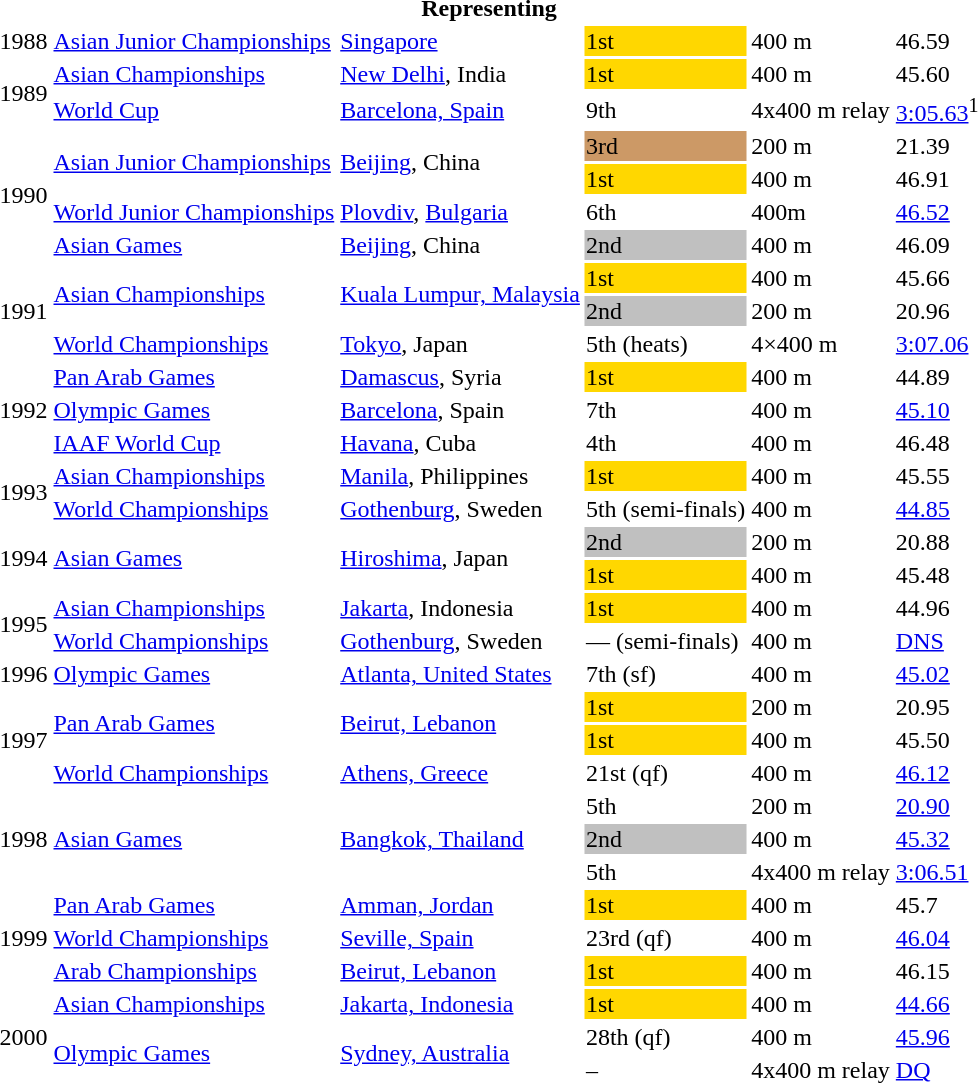<table>
<tr>
<th colspan="6">Representing </th>
</tr>
<tr>
<td>1988</td>
<td><a href='#'>Asian Junior Championships</a></td>
<td><a href='#'>Singapore</a></td>
<td bgcolor=gold>1st</td>
<td>400 m</td>
<td>46.59</td>
</tr>
<tr>
<td rowspan=2>1989</td>
<td><a href='#'>Asian Championships</a></td>
<td><a href='#'>New Delhi</a>, India</td>
<td bgcolor=gold>1st</td>
<td>400 m</td>
<td>45.60</td>
</tr>
<tr>
<td><a href='#'>World Cup</a></td>
<td><a href='#'>Barcelona, Spain</a></td>
<td>9th</td>
<td>4x400 m relay</td>
<td><a href='#'>3:05.63</a><sup>1</sup></td>
</tr>
<tr>
<td rowspan=4>1990</td>
<td rowspan=2><a href='#'>Asian Junior Championships</a></td>
<td rowspan=2><a href='#'>Beijing</a>, China</td>
<td bgcolor=cc9966>3rd</td>
<td>200 m</td>
<td>21.39</td>
</tr>
<tr>
<td bgcolor=gold>1st</td>
<td>400 m</td>
<td>46.91</td>
</tr>
<tr>
<td><a href='#'>World Junior Championships</a></td>
<td><a href='#'>Plovdiv</a>, <a href='#'>Bulgaria</a></td>
<td>6th</td>
<td>400m</td>
<td><a href='#'>46.52</a></td>
</tr>
<tr>
<td><a href='#'>Asian Games</a></td>
<td><a href='#'>Beijing</a>, China</td>
<td bgcolor="silver">2nd</td>
<td>400 m</td>
<td>46.09</td>
</tr>
<tr>
<td rowspan=3>1991</td>
<td rowspan=2><a href='#'>Asian Championships</a></td>
<td rowspan=2><a href='#'>Kuala Lumpur, Malaysia</a></td>
<td bgcolor="gold">1st</td>
<td>400 m</td>
<td>45.66</td>
</tr>
<tr>
<td bgcolor="silver">2nd</td>
<td>200 m</td>
<td>20.96</td>
</tr>
<tr>
<td><a href='#'>World Championships</a></td>
<td><a href='#'>Tokyo</a>, Japan</td>
<td>5th (heats)</td>
<td>4×400 m</td>
<td><a href='#'>3:07.06</a></td>
</tr>
<tr>
<td rowspan=3>1992</td>
<td><a href='#'>Pan Arab Games</a></td>
<td><a href='#'>Damascus</a>, Syria</td>
<td bgcolor=gold>1st</td>
<td>400 m</td>
<td>44.89</td>
</tr>
<tr>
<td><a href='#'>Olympic Games</a></td>
<td><a href='#'>Barcelona</a>, Spain</td>
<td>7th</td>
<td>400 m</td>
<td><a href='#'>45.10</a></td>
</tr>
<tr>
<td><a href='#'>IAAF World Cup</a></td>
<td><a href='#'>Havana</a>, Cuba</td>
<td>4th</td>
<td>400 m</td>
<td>46.48</td>
</tr>
<tr>
<td rowspan=2>1993</td>
<td><a href='#'>Asian Championships</a></td>
<td><a href='#'>Manila</a>, Philippines</td>
<td bgcolor=gold>1st</td>
<td>400 m</td>
<td>45.55</td>
</tr>
<tr>
<td><a href='#'>World Championships</a></td>
<td><a href='#'>Gothenburg</a>, Sweden</td>
<td>5th (semi-finals)</td>
<td>400 m</td>
<td><a href='#'>44.85</a></td>
</tr>
<tr>
<td rowspan=2>1994</td>
<td rowspan=2><a href='#'>Asian Games</a></td>
<td rowspan=2><a href='#'>Hiroshima</a>, Japan</td>
<td bgcolor="silver">2nd</td>
<td>200 m</td>
<td>20.88</td>
</tr>
<tr>
<td bgcolor=gold>1st</td>
<td>400 m</td>
<td>45.48</td>
</tr>
<tr>
<td rowspan=2>1995</td>
<td><a href='#'>Asian Championships</a></td>
<td><a href='#'>Jakarta</a>, Indonesia</td>
<td bgcolor=gold>1st</td>
<td>400 m</td>
<td>44.96</td>
</tr>
<tr>
<td><a href='#'>World Championships</a></td>
<td><a href='#'>Gothenburg</a>, Sweden</td>
<td>— (semi-finals)</td>
<td>400 m</td>
<td><a href='#'>DNS</a></td>
</tr>
<tr>
<td>1996</td>
<td><a href='#'>Olympic Games</a></td>
<td><a href='#'>Atlanta, United States</a></td>
<td>7th (sf)</td>
<td>400 m</td>
<td><a href='#'>45.02</a></td>
</tr>
<tr>
<td rowspan=3>1997</td>
<td rowspan=2><a href='#'>Pan Arab Games</a></td>
<td rowspan=2><a href='#'>Beirut, Lebanon</a></td>
<td bgcolor="gold">1st</td>
<td>200 m</td>
<td>20.95</td>
</tr>
<tr>
<td bgcolor="gold">1st</td>
<td>400 m</td>
<td>45.50</td>
</tr>
<tr>
<td><a href='#'>World Championships</a></td>
<td><a href='#'>Athens, Greece</a></td>
<td>21st (qf)</td>
<td>400 m</td>
<td><a href='#'>46.12</a></td>
</tr>
<tr>
<td rowspan=3>1998</td>
<td rowspan=3><a href='#'>Asian Games</a></td>
<td rowspan=3><a href='#'>Bangkok, Thailand</a></td>
<td>5th</td>
<td>200 m</td>
<td><a href='#'>20.90</a></td>
</tr>
<tr>
<td bgcolor="silver">2nd</td>
<td>400 m</td>
<td><a href='#'>45.32</a></td>
</tr>
<tr>
<td>5th</td>
<td>4x400 m relay</td>
<td><a href='#'>3:06.51</a></td>
</tr>
<tr>
<td rowspan=3>1999</td>
<td><a href='#'>Pan Arab Games</a></td>
<td><a href='#'>Amman, Jordan</a></td>
<td bgcolor="gold">1st</td>
<td>400 m</td>
<td>45.7</td>
</tr>
<tr>
<td><a href='#'>World Championships</a></td>
<td><a href='#'>Seville, Spain</a></td>
<td>23rd (qf)</td>
<td>400 m</td>
<td><a href='#'>46.04</a></td>
</tr>
<tr>
<td><a href='#'>Arab Championships</a></td>
<td><a href='#'>Beirut, Lebanon</a></td>
<td bgcolor="gold">1st</td>
<td>400 m</td>
<td>46.15</td>
</tr>
<tr>
<td rowspan=3>2000</td>
<td><a href='#'>Asian Championships</a></td>
<td><a href='#'>Jakarta, Indonesia</a></td>
<td bgcolor="gold">1st</td>
<td>400 m</td>
<td><a href='#'>44.66</a></td>
</tr>
<tr>
<td rowspan=2><a href='#'>Olympic Games</a></td>
<td rowspan=2><a href='#'>Sydney, Australia</a></td>
<td>28th (qf)</td>
<td>400 m</td>
<td><a href='#'>45.96</a></td>
</tr>
<tr>
<td>–</td>
<td>4x400 m relay</td>
<td><a href='#'>DQ</a></td>
</tr>
</table>
